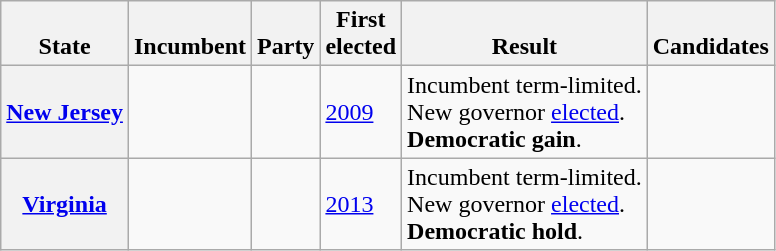<table class="wikitable sortable">
<tr valign=bottom>
<th>State</th>
<th>Incumbent</th>
<th>Party</th>
<th>First<br>elected</th>
<th>Result</th>
<th>Candidates</th>
</tr>
<tr>
<th><a href='#'>New Jersey</a></th>
<td></td>
<td></td>
<td><a href='#'>2009</a></td>
<td>Incumbent term-limited.<br>New governor <a href='#'>elected</a>.<br><strong>Democratic gain</strong>.</td>
<td nowrap></td>
</tr>
<tr>
<th><a href='#'>Virginia</a></th>
<td></td>
<td></td>
<td><a href='#'>2013</a></td>
<td>Incumbent term-limited.<br>New governor <a href='#'>elected</a>.<br><strong>Democratic hold</strong>.</td>
<td nowrap></td>
</tr>
</table>
